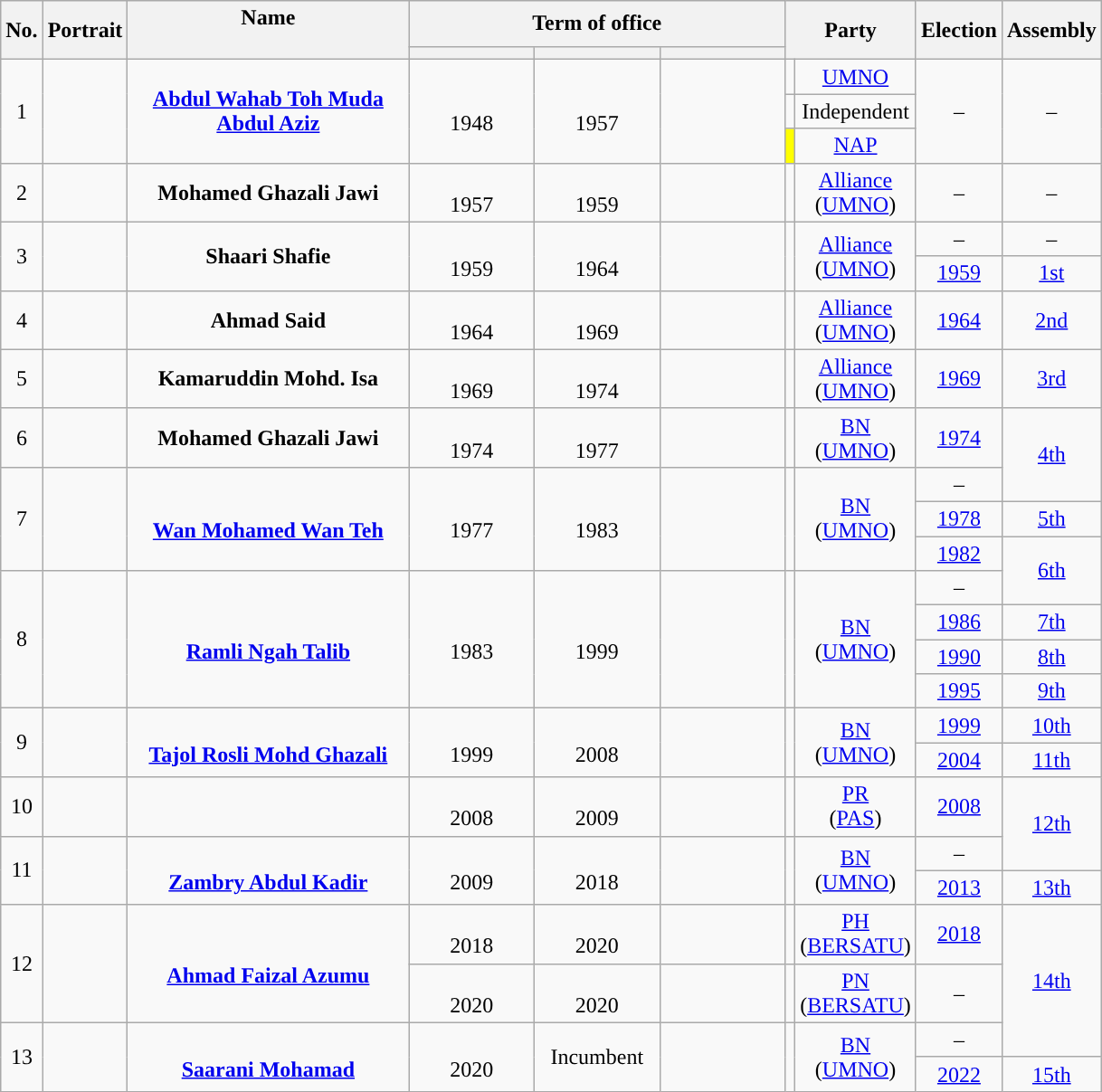<table class="wikitable" style="text-align:center; border:1px #aaf solid;">
<tr>
<th rowspan="2">No.</th>
<th rowspan="2">Portrait</th>
<th rowspan="2" width="200">Name<br><br></th>
<th colspan="3">Term of office</th>
<th colspan="2" rowspan="2">Party</th>
<th rowspan="2">Election</th>
<th rowspan="2">Assembly</th>
</tr>
<tr>
<th width="85"></th>
<th width="85"></th>
<th width="85"></th>
</tr>
<tr>
<td rowspan="3">1</td>
<td rowspan="3"></td>
<td rowspan="3"><strong><a href='#'>Abdul Wahab Toh Muda Abdul Aziz</a></strong><br></td>
<td rowspan="3"><br>1948</td>
<td rowspan="3"><br>1957</td>
<td rowspan="3"></td>
<td style="background:"></td>
<td><a href='#'>UMNO</a></td>
<td rowspan="3">–</td>
<td rowspan="3">–</td>
</tr>
<tr>
<td style="background:"></td>
<td>Independent</td>
</tr>
<tr>
<td style="background:yellow;"></td>
<td><a href='#'>NAP</a></td>
</tr>
<tr>
<td>2</td>
<td></td>
<td><strong>Mohamed Ghazali Jawi</strong><br></td>
<td><br>1957</td>
<td><br>1959</td>
<td></td>
<td style="background:"></td>
<td><a href='#'>Alliance</a><br>(<a href='#'>UMNO</a>)</td>
<td>–</td>
<td>–</td>
</tr>
<tr>
<td rowspan="2">3</td>
<td rowspan="2"></td>
<td rowspan="2"><strong>Shaari Shafie</strong><br></td>
<td rowspan="2"><br>1959</td>
<td rowspan="2"><br>1964</td>
<td rowspan="2"></td>
<td rowspan="2" style="background:"></td>
<td rowspan="2"><a href='#'>Alliance</a><br>(<a href='#'>UMNO</a>)</td>
<td>–</td>
<td>–</td>
</tr>
<tr>
<td><a href='#'>1959</a></td>
<td><a href='#'>1st</a></td>
</tr>
<tr>
<td>4</td>
<td></td>
<td><strong>Ahmad Said</strong><br></td>
<td><br>1964</td>
<td><br>1969</td>
<td></td>
<td style="background:"></td>
<td><a href='#'>Alliance</a><br>(<a href='#'>UMNO</a>)</td>
<td><a href='#'>1964</a></td>
<td><a href='#'>2nd</a></td>
</tr>
<tr>
<td>5</td>
<td></td>
<td><strong>Kamaruddin Mohd. Isa</strong><br></td>
<td><br>1969</td>
<td><br>1974</td>
<td></td>
<td style="background:"></td>
<td><a href='#'>Alliance</a><br>(<a href='#'>UMNO</a>)</td>
<td><a href='#'>1969</a></td>
<td><a href='#'>3rd</a></td>
</tr>
<tr>
<td>6</td>
<td></td>
<td><strong>Mohamed Ghazali Jawi</strong><br></td>
<td><br>1974</td>
<td><br>1977</td>
<td></td>
<td style="background:"></td>
<td><a href='#'>BN</a><br>(<a href='#'>UMNO</a>)</td>
<td><a href='#'>1974</a></td>
<td rowspan="2"><a href='#'>4th</a></td>
</tr>
<tr>
<td rowspan="3">7</td>
<td rowspan="3"></td>
<td rowspan="3"><br><strong><a href='#'>Wan Mohamed Wan Teh</a></strong><br></td>
<td rowspan="3"><br>1977</td>
<td rowspan="3"><br>1983</td>
<td rowspan="3"></td>
<td rowspan="3" style="background:"></td>
<td rowspan="3"><a href='#'>BN</a><br>(<a href='#'>UMNO</a>)</td>
<td>–</td>
</tr>
<tr>
<td><a href='#'>1978</a></td>
<td><a href='#'>5th</a></td>
</tr>
<tr>
<td><a href='#'>1982</a></td>
<td rowspan="2"><a href='#'>6th</a></td>
</tr>
<tr>
<td rowspan="4">8</td>
<td rowspan="4"></td>
<td rowspan="4"><br><strong><a href='#'>Ramli Ngah Talib</a></strong><br></td>
<td rowspan="4"><br>1983</td>
<td rowspan="4"><br>1999</td>
<td rowspan="4"></td>
<td rowspan="4" style="background:"></td>
<td rowspan="4"><a href='#'>BN</a><br>(<a href='#'>UMNO</a>)</td>
<td>–</td>
</tr>
<tr>
<td><a href='#'>1986</a></td>
<td><a href='#'>7th</a></td>
</tr>
<tr>
<td><a href='#'>1990</a></td>
<td><a href='#'>8th</a></td>
</tr>
<tr>
<td><a href='#'>1995</a></td>
<td><a href='#'>9th</a></td>
</tr>
<tr>
<td rowspan="2">9</td>
<td rowspan="2"></td>
<td rowspan="2"><br><strong><a href='#'>Tajol Rosli Mohd Ghazali</a></strong><br></td>
<td rowspan="2"><br>1999</td>
<td rowspan="2"><br>2008</td>
<td rowspan="2"></td>
<td rowspan="2" style="background:"></td>
<td rowspan="2"><a href='#'>BN</a><br>(<a href='#'>UMNO</a>)</td>
<td><a href='#'>1999</a></td>
<td><a href='#'>10th</a></td>
</tr>
<tr>
<td><a href='#'>2004</a></td>
<td><a href='#'>11th</a></td>
</tr>
<tr>
<td>10</td>
<td></td>
<td><br><br></td>
<td><br>2008</td>
<td><br>2009</td>
<td></td>
<td style="background:"></td>
<td><a href='#'>PR</a><br>(<a href='#'>PAS</a>)</td>
<td><a href='#'>2008</a></td>
<td rowspan="2"><a href='#'>12th</a></td>
</tr>
<tr>
<td rowspan="2">11</td>
<td rowspan="2"></td>
<td rowspan="2"><br><strong><a href='#'>Zambry Abdul Kadir</a></strong><br></td>
<td rowspan="2"><br>2009</td>
<td rowspan="2"><br>2018</td>
<td rowspan="2"></td>
<td rowspan="2" style="background:"></td>
<td rowspan="2"><a href='#'>BN</a><br>(<a href='#'>UMNO</a>)</td>
<td>–</td>
</tr>
<tr>
<td><a href='#'>2013</a></td>
<td><a href='#'>13th</a></td>
</tr>
<tr>
<td rowspan="2">12</td>
<td rowspan="2"></td>
<td rowspan="2"><br><strong><a href='#'>Ahmad Faizal Azumu</a></strong><br></td>
<td><br>2018</td>
<td><br>2020</td>
<td></td>
<td style="background:"></td>
<td><a href='#'>PH</a><br>(<a href='#'>BERSATU</a>)</td>
<td><a href='#'>2018</a></td>
<td rowspan="3"><a href='#'>14th</a></td>
</tr>
<tr>
<td><br>2020</td>
<td><br>2020</td>
<td></td>
<td style="background:"></td>
<td><a href='#'>PN</a><br>(<a href='#'>BERSATU</a>)</td>
<td>–</td>
</tr>
<tr>
<td rowspan="2">13</td>
<td rowspan="2"></td>
<td rowspan="2"><br><strong><a href='#'>Saarani Mohamad</a></strong><br></td>
<td rowspan="2"><br>2020</td>
<td rowspan="2">Incumbent</td>
<td rowspan="2"></td>
<td rowspan="2" style="background:"></td>
<td rowspan="2"><a href='#'>BN</a><br>(<a href='#'>UMNO</a>)</td>
<td>–</td>
</tr>
<tr>
<td><a href='#'>2022</a></td>
<td><a href='#'>15th</a></td>
</tr>
</table>
